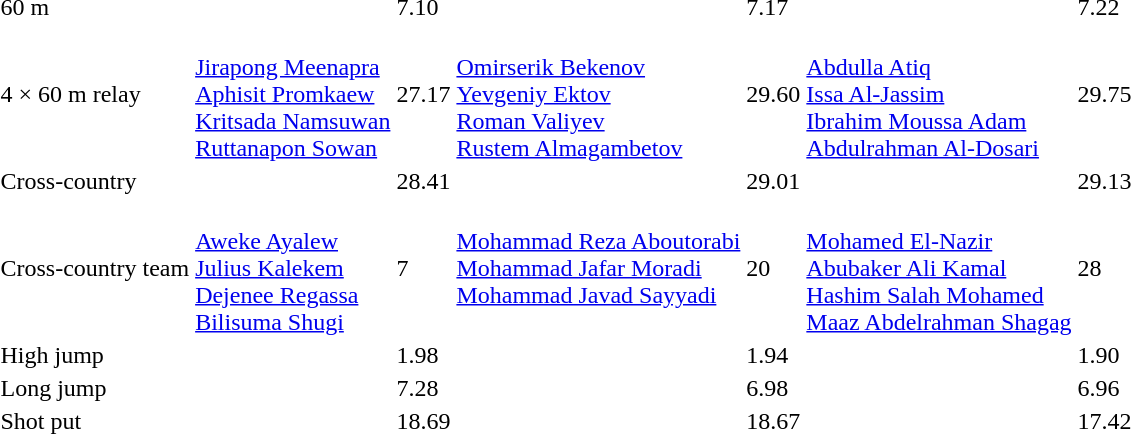<table>
<tr>
<td>60 m</td>
<td></td>
<td>7.10</td>
<td></td>
<td>7.17</td>
<td></td>
<td>7.22</td>
</tr>
<tr>
<td>4 × 60 m relay</td>
<td><br><a href='#'>Jirapong Meenapra</a><br><a href='#'>Aphisit Promkaew</a><br><a href='#'>Kritsada Namsuwan</a><br><a href='#'>Ruttanapon Sowan</a></td>
<td>27.17</td>
<td><br><a href='#'>Omirserik Bekenov</a><br><a href='#'>Yevgeniy Ektov</a><br><a href='#'>Roman Valiyev</a><br><a href='#'>Rustem Almagambetov</a></td>
<td>29.60</td>
<td><br><a href='#'>Abdulla Atiq</a><br><a href='#'>Issa Al-Jassim</a><br><a href='#'>Ibrahim Moussa Adam</a><br><a href='#'>Abdulrahman Al-Dosari</a></td>
<td>29.75</td>
</tr>
<tr>
<td>Cross-country</td>
<td></td>
<td>28.41</td>
<td></td>
<td>29.01</td>
<td></td>
<td>29.13</td>
</tr>
<tr>
<td>Cross-country team</td>
<td><br><a href='#'>Aweke Ayalew</a><br><a href='#'>Julius Kalekem</a><br><a href='#'>Dejenee Regassa</a><br><a href='#'>Bilisuma Shugi</a></td>
<td>7</td>
<td valign=top><br><a href='#'>Mohammad Reza Aboutorabi</a><br><a href='#'>Mohammad Jafar Moradi</a><br><a href='#'>Mohammad Javad Sayyadi</a></td>
<td>20</td>
<td><br><a href='#'>Mohamed El-Nazir</a><br><a href='#'>Abubaker Ali Kamal</a><br><a href='#'>Hashim Salah Mohamed</a><br><a href='#'>Maaz Abdelrahman Shagag</a></td>
<td>28</td>
</tr>
<tr>
<td>High jump</td>
<td></td>
<td>1.98</td>
<td></td>
<td>1.94</td>
<td></td>
<td>1.90</td>
</tr>
<tr>
<td>Long jump</td>
<td></td>
<td>7.28</td>
<td></td>
<td>6.98</td>
<td></td>
<td>6.96</td>
</tr>
<tr>
<td>Shot put</td>
<td></td>
<td>18.69</td>
<td></td>
<td>18.67</td>
<td></td>
<td>17.42</td>
</tr>
</table>
